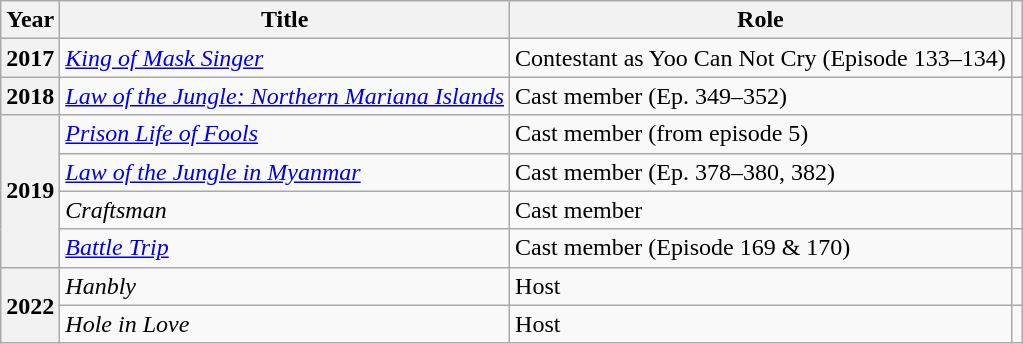<table class="wikitable plainrowheaders">
<tr>
<th scope="col">Year</th>
<th scope="col">Title</th>
<th scope="col">Role</th>
<th scope="col" class="unsortable"></th>
</tr>
<tr>
<th scope="row">2017</th>
<td><em><a href='#'>King of Mask Singer</a></em></td>
<td>Contestant as Yoo Can Not Cry (Episode 133–134)</td>
<td style="text-align:center"></td>
</tr>
<tr>
<th scope="row">2018</th>
<td><em><a href='#'>Law of the Jungle: Northern Mariana Islands</a></em></td>
<td>Cast member (Ep. 349–352)</td>
<td style="text-align:center"></td>
</tr>
<tr>
<th scope="row" rowspan="4">2019</th>
<td><em><a href='#'>Prison Life of Fools</a></em></td>
<td>Cast member (from episode 5)</td>
<td style="text-align:center"></td>
</tr>
<tr>
<td><em><a href='#'>Law of the Jungle in Myanmar</a></em></td>
<td>Cast member (Ep. 378–380, 382)</td>
<td style="text-align:center"></td>
</tr>
<tr>
<td><em>Craftsman</em></td>
<td>Cast member</td>
<td style="text-align:center"></td>
</tr>
<tr>
<td><em><a href='#'>Battle Trip</a></em></td>
<td>Cast member (Episode 169 & 170)</td>
<td style="text-align:center"></td>
</tr>
<tr>
<th scope="row" rowspan="2">2022</th>
<td><em>Hanbly</em></td>
<td>Host</td>
<td style="text-align:center"></td>
</tr>
<tr>
<td><em>Hole in Love</em></td>
<td>Host</td>
<td style="text-align:center"></td>
</tr>
</table>
